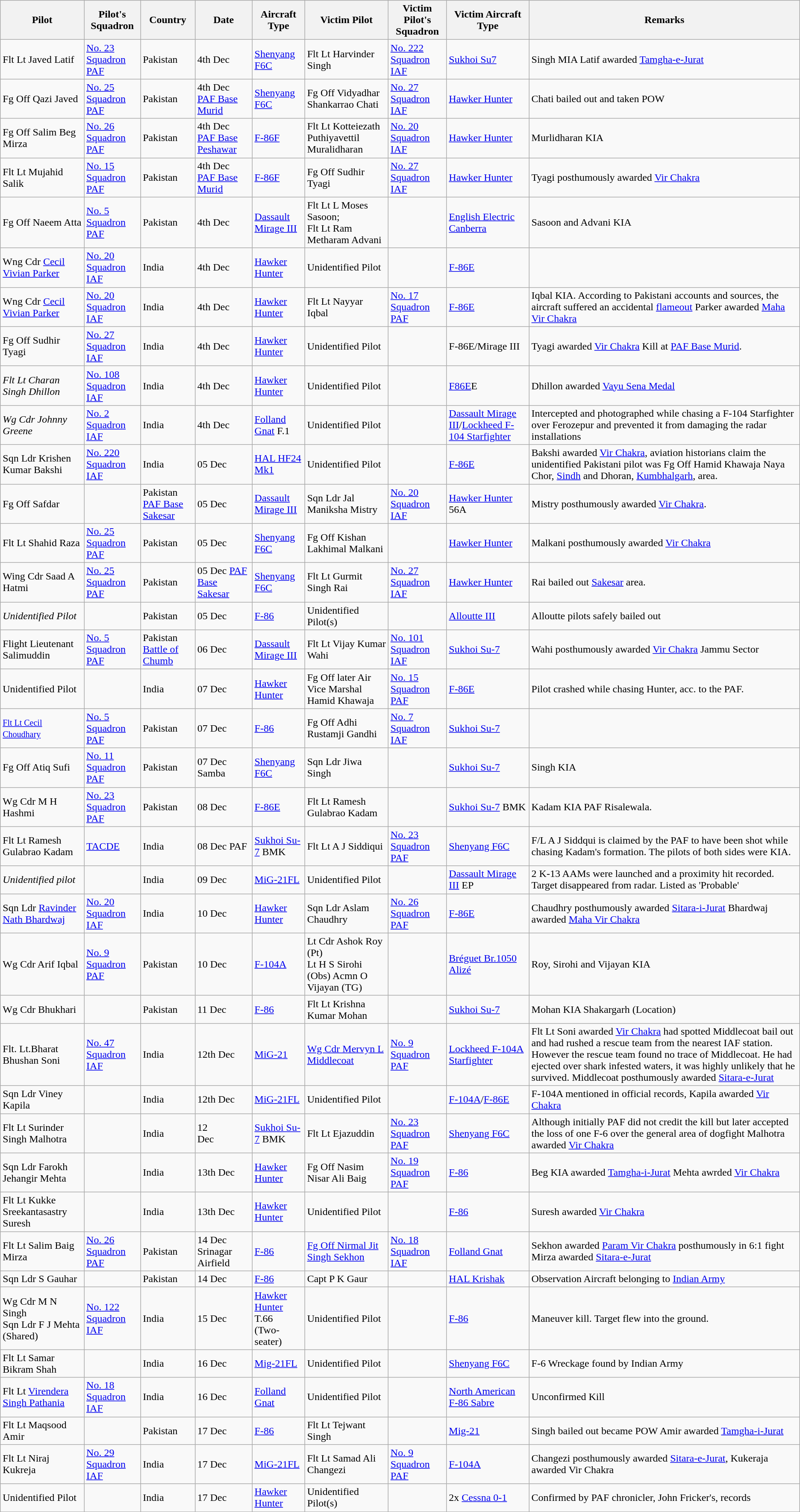<table class="wikitable">
<tr>
<th>Pilot</th>
<th>Pilot's Squadron</th>
<th>Country</th>
<th>Date</th>
<th>Aircraft Type</th>
<th>Victim Pilot</th>
<th>Victim Pilot's Squadron</th>
<th>Victim Aircraft Type</th>
<th>Remarks</th>
</tr>
<tr>
<td>Flt Lt Javed Latif</td>
<td><a href='#'>No. 23 Squadron PAF</a></td>
<td>Pakistan</td>
<td>4th Dec</td>
<td><a href='#'>Shenyang F6C</a></td>
<td>Flt Lt Harvinder Singh</td>
<td><a href='#'>No. 222 Squadron IAF</a></td>
<td><a href='#'>Sukhoi Su7</a></td>
<td>Singh MIA Latif awarded <a href='#'>Tamgha-e-Jurat</a></td>
</tr>
<tr>
<td>Fg Off Qazi Javed</td>
<td><a href='#'>No. 25 Squadron PAF</a></td>
<td>Pakistan</td>
<td>4th Dec <a href='#'>PAF Base Murid</a></td>
<td><a href='#'>Shenyang F6C</a></td>
<td>Fg Off Vidyadhar Shankarrao Chati</td>
<td><a href='#'>No. 27 Squadron IAF</a></td>
<td><a href='#'>Hawker Hunter</a></td>
<td>Chati bailed out and taken POW</td>
</tr>
<tr>
<td>Fg Off Salim Beg Mirza</td>
<td><a href='#'>No. 26 Squadron PAF</a></td>
<td>Pakistan</td>
<td>4th Dec <a href='#'>PAF Base Peshawar</a></td>
<td><a href='#'>F-86F</a></td>
<td>Flt Lt Kotteiezath Puthiyavettil Muralidharan</td>
<td><a href='#'>No. 20 Squadron IAF</a></td>
<td><a href='#'>Hawker Hunter</a></td>
<td>Murlidharan KIA</td>
</tr>
<tr>
<td>Flt Lt Mujahid Salik</td>
<td><a href='#'>No. 15 Squadron PAF</a></td>
<td>Pakistan</td>
<td>4th Dec <a href='#'>PAF Base Murid</a></td>
<td><a href='#'>F-86F</a></td>
<td>Fg Off Sudhir Tyagi</td>
<td><a href='#'>No. 27 Squadron IAF</a></td>
<td><a href='#'>Hawker Hunter</a></td>
<td>Tyagi posthumously awarded <a href='#'>Vir Chakra</a></td>
</tr>
<tr>
<td>Fg Off Naeem Atta</td>
<td><a href='#'>No. 5 Squadron PAF</a></td>
<td>Pakistan</td>
<td>4th Dec</td>
<td><a href='#'>Dassault Mirage III</a></td>
<td>Flt Lt L Moses Sasoon;<br>Flt Lt Ram Metharam Advani</td>
<td></td>
<td><a href='#'>English Electric Canberra</a></td>
<td>Sasoon and Advani KIA</td>
</tr>
<tr>
<td>Wng Cdr <a href='#'>Cecil Vivian Parker</a></td>
<td><a href='#'>No. 20 Squadron IAF</a></td>
<td>India</td>
<td>4th Dec</td>
<td><a href='#'>Hawker Hunter</a></td>
<td>Unidentified Pilot</td>
<td></td>
<td><a href='#'>F-86E</a></td>
<td></td>
</tr>
<tr>
<td>Wng Cdr <a href='#'>Cecil Vivian Parker</a></td>
<td><a href='#'>No. 20 Squadron IAF</a></td>
<td>India</td>
<td>4th Dec</td>
<td><a href='#'>Hawker Hunter</a></td>
<td>Flt Lt Nayyar Iqbal</td>
<td><a href='#'>No. 17 Squadron PAF</a></td>
<td><a href='#'>F-86E</a></td>
<td>Iqbal KIA. According to Pakistani accounts and sources, the aircraft suffered an accidental <a href='#'>flameout</a> Parker awarded <a href='#'>Maha Vir Chakra</a></td>
</tr>
<tr>
<td>Fg Off Sudhir Tyagi</td>
<td><a href='#'>No. 27 Squadron IAF</a></td>
<td>India</td>
<td>4th Dec</td>
<td><a href='#'>Hawker Hunter</a></td>
<td>Unidentified Pilot</td>
<td></td>
<td>F-86E/Mirage III</td>
<td>Tyagi awarded <a href='#'>Vir Chakra</a> Kill at <a href='#'>PAF Base Murid</a>.</td>
</tr>
<tr>
<td><em>Flt Lt Charan Singh Dhillon</em></td>
<td><a href='#'>No. 108 Squadron IAF</a></td>
<td>India</td>
<td>4th Dec</td>
<td><a href='#'>Hawker Hunter</a></td>
<td>Unidentified Pilot</td>
<td></td>
<td><a href='#'>F86E</a>E</td>
<td>Dhillon awarded <a href='#'>Vayu Sena Medal</a></td>
</tr>
<tr>
<td><em>Wg Cdr Johnny Greene</em></td>
<td><a href='#'>No. 2 Squadron IAF</a></td>
<td>India</td>
<td>4th Dec</td>
<td><a href='#'>Folland Gnat</a> F.1</td>
<td>Unidentified Pilot</td>
<td></td>
<td><a href='#'>Dassault Mirage III</a>/<a href='#'>Lockheed F-104 Starfighter</a></td>
<td>Intercepted and photographed while chasing a F-104 Starfighter over Ferozepur and prevented it from damaging the radar installations</td>
</tr>
<tr>
<td>Sqn Ldr Krishen Kumar Bakshi</td>
<td><a href='#'>No. 220 Squadron IAF</a></td>
<td>India</td>
<td>05 Dec</td>
<td><a href='#'>HAL HF24 Mk1</a></td>
<td>Unidentified Pilot</td>
<td></td>
<td><a href='#'>F-86E</a></td>
<td>Bakshi awarded <a href='#'>Vir Chakra</a>, aviation historians claim the unidentified Pakistani pilot was Fg Off Hamid Khawaja Naya Chor, <a href='#'>Sindh</a> and Dhoran, <a href='#'>Kumbhalgarh</a>, area.</td>
</tr>
<tr>
<td>Fg Off Safdar</td>
<td></td>
<td>Pakistan <a href='#'>PAF Base Sakesar</a></td>
<td>05 Dec</td>
<td><a href='#'>Dassault Mirage III</a></td>
<td>Sqn Ldr Jal Maniksha Mistry</td>
<td><a href='#'>No. 20 Squadron IAF</a></td>
<td><a href='#'>Hawker Hunter</a> 56A</td>
<td>Mistry posthumously awarded <a href='#'>Vir Chakra</a>.</td>
</tr>
<tr>
<td>Flt Lt Shahid Raza</td>
<td><a href='#'>No. 25 Squadron PAF</a></td>
<td>Pakistan</td>
<td>05 Dec</td>
<td><a href='#'>Shenyang F6C</a></td>
<td>Fg Off Kishan Lakhimal Malkani</td>
<td></td>
<td><a href='#'>Hawker Hunter</a></td>
<td>Malkani posthumously awarded <a href='#'>Vir Chakra</a></td>
</tr>
<tr>
<td>Wing Cdr Saad A Hatmi</td>
<td><a href='#'>No. 25 Squadron PAF</a></td>
<td>Pakistan</td>
<td>05 Dec <a href='#'>PAF Base Sakesar</a></td>
<td><a href='#'>Shenyang F6C</a></td>
<td>Flt Lt Gurmit Singh Rai</td>
<td><a href='#'>No. 27 Squadron IAF</a></td>
<td><a href='#'>Hawker Hunter</a></td>
<td>Rai bailed out <a href='#'>Sakesar</a> area.</td>
</tr>
<tr>
<td><em>Unidentified Pilot</em></td>
<td></td>
<td>Pakistan</td>
<td>05 Dec</td>
<td><a href='#'>F-86</a></td>
<td>Unidentified Pilot(s)</td>
<td></td>
<td><a href='#'>Alloutte III</a></td>
<td>Alloutte pilots safely bailed out</td>
</tr>
<tr>
<td>Flight Lieutenant Salimuddin</td>
<td><a href='#'>No. 5 Squadron PAF</a></td>
<td>Pakistan <a href='#'>Battle of Chumb</a></td>
<td>06 Dec</td>
<td><a href='#'>Dassault Mirage III</a></td>
<td>Flt Lt Vijay Kumar Wahi</td>
<td><a href='#'>No. 101 Squadron IAF</a></td>
<td><a href='#'>Sukhoi Su-7</a></td>
<td> Wahi posthumously awarded <a href='#'>Vir Chakra</a> Jammu Sector</td>
</tr>
<tr>
<td>Unidentified Pilot</td>
<td></td>
<td>India</td>
<td>07 Dec</td>
<td><a href='#'>Hawker Hunter</a></td>
<td>Fg Off later Air Vice Marshal Hamid Khawaja</td>
<td><a href='#'>No. 15 Squadron PAF</a></td>
<td><a href='#'>F-86E</a></td>
<td>Pilot crashed while chasing Hunter, acc. to the PAF.</td>
</tr>
<tr>
<td><small><a href='#'>Flt Lt Cecil Choudhary</a></small></td>
<td><a href='#'>No. 5 Squadron PAF</a></td>
<td>Pakistan</td>
<td>07 Dec</td>
<td><a href='#'>F-86</a></td>
<td>Fg Off  Adhi Rustamji Gandhi</td>
<td><a href='#'>No. 7 Squadron IAF</a></td>
<td><a href='#'>Sukhoi Su-7</a></td>
<td></td>
</tr>
<tr>
<td>Fg Off Atiq Sufi</td>
<td><a href='#'>No. 11 Squadron PAF</a></td>
<td>Pakistan</td>
<td>07 Dec Samba</td>
<td><a href='#'>Shenyang F6C</a></td>
<td>Sqn Ldr Jiwa Singh</td>
<td></td>
<td><a href='#'>Sukhoi Su-7</a></td>
<td>Singh KIA</td>
</tr>
<tr>
<td>Wg Cdr M H Hashmi</td>
<td><a href='#'>No. 23 Squadron PAF</a></td>
<td>Pakistan</td>
<td>08 Dec</td>
<td><a href='#'>F-86E</a></td>
<td>Flt Lt Ramesh Gulabrao Kadam</td>
<td></td>
<td><a href='#'>Sukhoi Su-7</a> BMK</td>
<td>Kadam KIA PAF Risalewala.</td>
</tr>
<tr>
<td>Flt Lt Ramesh Gulabrao Kadam</td>
<td><a href='#'>TACDE</a></td>
<td>India</td>
<td>08 Dec PAF</td>
<td><a href='#'>Sukhoi Su-7</a> BMK</td>
<td>Flt Lt A J Siddiqui</td>
<td><a href='#'>No. 23 Squadron PAF</a></td>
<td><a href='#'>Shenyang F6C</a></td>
<td>F/L A J Siddqui is claimed by the PAF to have been shot while chasing Kadam's formation. The pilots of both sides were KIA.</td>
</tr>
<tr>
<td><em>Unidentified pilot</em></td>
<td></td>
<td>India</td>
<td>09 Dec</td>
<td><a href='#'>MiG-21FL</a></td>
<td>Unidentified Pilot</td>
<td></td>
<td><a href='#'>Dassault Mirage III</a> EP</td>
<td>2 K-13 AAMs were launched and a proximity hit recorded. Target disappeared from radar. Listed as 'Probable'</td>
</tr>
<tr>
<td>Sqn Ldr <a href='#'>Ravinder Nath Bhardwaj</a></td>
<td><a href='#'>No. 20 Squadron IAF</a></td>
<td>India</td>
<td>10 Dec</td>
<td><a href='#'>Hawker Hunter</a></td>
<td>Sqn Ldr Aslam Chaudhry</td>
<td><a href='#'>No. 26 Squadron PAF</a></td>
<td><a href='#'>F-86E</a></td>
<td>Chaudhry posthumously awarded <a href='#'>Sitara-i-Jurat</a> Bhardwaj awarded <a href='#'>Maha Vir Chakra</a></td>
</tr>
<tr>
<td>Wg Cdr Arif Iqbal</td>
<td><a href='#'>No. 9 Squadron PAF</a></td>
<td>Pakistan</td>
<td>10 Dec</td>
<td><a href='#'>F-104A</a></td>
<td>Lt Cdr Ashok Roy (Pt)<br>Lt H S Sirohi (Obs) 
Acmn O Vijayan (TG)</td>
<td></td>
<td><a href='#'>Bréguet Br.1050 Alizé</a></td>
<td>Roy, Sirohi and Vijayan KIA </td>
</tr>
<tr>
<td>Wg Cdr Bhukhari</td>
<td></td>
<td>Pakistan</td>
<td>11 Dec</td>
<td><a href='#'>F-86</a></td>
<td>Flt Lt Krishna Kumar Mohan</td>
<td></td>
<td><a href='#'>Sukhoi Su-7</a></td>
<td>Mohan KIA Shakargarh (Location)</td>
</tr>
<tr>
<td>Flt. Lt.Bharat Bhushan Soni</td>
<td><a href='#'>No. 47 Squadron IAF</a></td>
<td>India</td>
<td>12th Dec</td>
<td><a href='#'>MiG-21</a></td>
<td><a href='#'>Wg Cdr Mervyn L Middlecoat</a></td>
<td><a href='#'>No. 9 Squadron PAF</a></td>
<td><a href='#'>Lockheed F-104A Starfighter</a></td>
<td>Flt Lt Soni awarded <a href='#'>Vir Chakra</a> had spotted Middlecoat bail out and had rushed a rescue team from the nearest IAF station. However the rescue team found no trace of Middlecoat. He had ejected over shark infested waters, it was highly unlikely that he survived. Middlecoat posthumously awarded <a href='#'>Sitara-e-Jurat</a></td>
</tr>
<tr>
<td>Sqn Ldr Viney Kapila</td>
<td></td>
<td>India</td>
<td>12th Dec</td>
<td><a href='#'>MiG-21FL</a></td>
<td>Unidentified Pilot</td>
<td></td>
<td><a href='#'>F-104A</a>/<a href='#'>F-86E</a></td>
<td>F-104A mentioned in official records, Kapila awarded <a href='#'>Vir Chakra</a></td>
</tr>
<tr>
<td>Flt Lt Surinder Singh Malhotra</td>
<td></td>
<td>India</td>
<td>12<br>Dec</td>
<td><a href='#'>Sukhoi Su-7</a> BMK</td>
<td>Flt Lt Ejazuddin</td>
<td><a href='#'>No. 23 Squadron PAF</a></td>
<td><a href='#'>Shenyang F6C</a></td>
<td>Although initially PAF did not credit the kill but later accepted the loss of one F-6 over the general area of dogfight Malhotra awarded <a href='#'>Vir Chakra</a></td>
</tr>
<tr>
<td>Sqn Ldr Farokh Jehangir Mehta</td>
<td></td>
<td>India</td>
<td>13th Dec</td>
<td><a href='#'>Hawker Hunter</a></td>
<td>Fg Off Nasim Nisar Ali Baig</td>
<td><a href='#'>No. 19 Squadron PAF</a></td>
<td><a href='#'>F-86</a></td>
<td>Beg KIA awarded <a href='#'>Tamgha-i-Jurat</a> Mehta awrded <a href='#'>Vir Chakra</a></td>
</tr>
<tr>
<td>Flt Lt  Kukke Sreekantasastry Suresh</td>
<td></td>
<td>India</td>
<td>13th Dec</td>
<td><a href='#'>Hawker Hunter</a></td>
<td>Unidentified Pilot</td>
<td></td>
<td><a href='#'>F-86</a></td>
<td>Suresh awarded <a href='#'>Vir Chakra</a></td>
</tr>
<tr>
<td>Flt Lt Salim Baig Mirza</td>
<td><a href='#'>No. 26 Squadron PAF</a></td>
<td>Pakistan</td>
<td>14 Dec Srinagar Airfield</td>
<td><a href='#'>F-86</a></td>
<td><a href='#'>Fg Off Nirmal Jit Singh Sekhon</a></td>
<td><a href='#'>No. 18 Squadron IAF</a></td>
<td><a href='#'>Folland Gnat</a></td>
<td>Sekhon awarded <a href='#'>Param Vir Chakra</a> posthumously in 6:1 fight Mirza awarded <a href='#'>Sitara-e-Jurat</a></td>
</tr>
<tr>
<td>Sqn Ldr S Gauhar</td>
<td></td>
<td>Pakistan</td>
<td>14 Dec</td>
<td><a href='#'>F-86</a></td>
<td>Capt P K Gaur</td>
<td></td>
<td><a href='#'>HAL Krishak</a></td>
<td>Observation Aircraft belonging to <a href='#'>Indian Army</a></td>
</tr>
<tr>
<td>Wg Cdr M N Singh<br>Sqn Ldr F J Mehta<br>(Shared)</td>
<td><a href='#'>No. 122 Squadron IAF</a></td>
<td>India</td>
<td>15 Dec</td>
<td><a href='#'>Hawker Hunter</a> T.66<br>(Two-seater)</td>
<td>Unidentified Pilot</td>
<td></td>
<td><a href='#'>F-86</a></td>
<td>Maneuver kill. Target flew into the ground.</td>
</tr>
<tr>
<td>Flt Lt Samar Bikram Shah</td>
<td></td>
<td>India</td>
<td>16 Dec</td>
<td><a href='#'>Mig-21FL</a></td>
<td>Unidentified Pilot</td>
<td></td>
<td><a href='#'>Shenyang F6C</a></td>
<td>F-6 Wreckage found by Indian Army </td>
</tr>
<tr>
<td>Flt Lt  <a href='#'>Virendera Singh Pathania</a></td>
<td><a href='#'>No. 18 Squadron IAF</a></td>
<td>India</td>
<td>16 Dec</td>
<td><a href='#'>Folland Gnat</a></td>
<td>Unidentified Pilot</td>
<td></td>
<td><a href='#'>North American F-86 Sabre</a></td>
<td>Unconfirmed Kill</td>
</tr>
<tr>
<td>Flt Lt Maqsood Amir</td>
<td></td>
<td>Pakistan</td>
<td>17 Dec</td>
<td><a href='#'>F-86</a></td>
<td>Flt Lt Tejwant Singh</td>
<td></td>
<td><a href='#'>Mig-21</a></td>
<td>Singh bailed out became POW  Amir awarded <a href='#'>Tamgha-i-Jurat</a></td>
</tr>
<tr>
<td>Flt Lt Niraj Kukreja</td>
<td><a href='#'>No. 29 Squadron IAF</a></td>
<td>India</td>
<td>17 Dec</td>
<td><a href='#'>MiG-21FL</a></td>
<td>Flt Lt Samad Ali Changezi</td>
<td><a href='#'>No. 9 Squadron PAF</a></td>
<td><a href='#'>F-104A</a></td>
<td> Changezi posthumously awarded <a href='#'>Sitara-e-Jurat</a>, Kukeraja awarded Vir Chakra</td>
</tr>
<tr>
<td>Unidentified Pilot</td>
<td></td>
<td>India</td>
<td>17 Dec</td>
<td><a href='#'>Hawker Hunter</a></td>
<td>Unidentified Pilot(s)</td>
<td></td>
<td>2x <a href='#'>Cessna 0-1</a></td>
<td>Confirmed by PAF chronicler, John Fricker's, records</td>
</tr>
</table>
